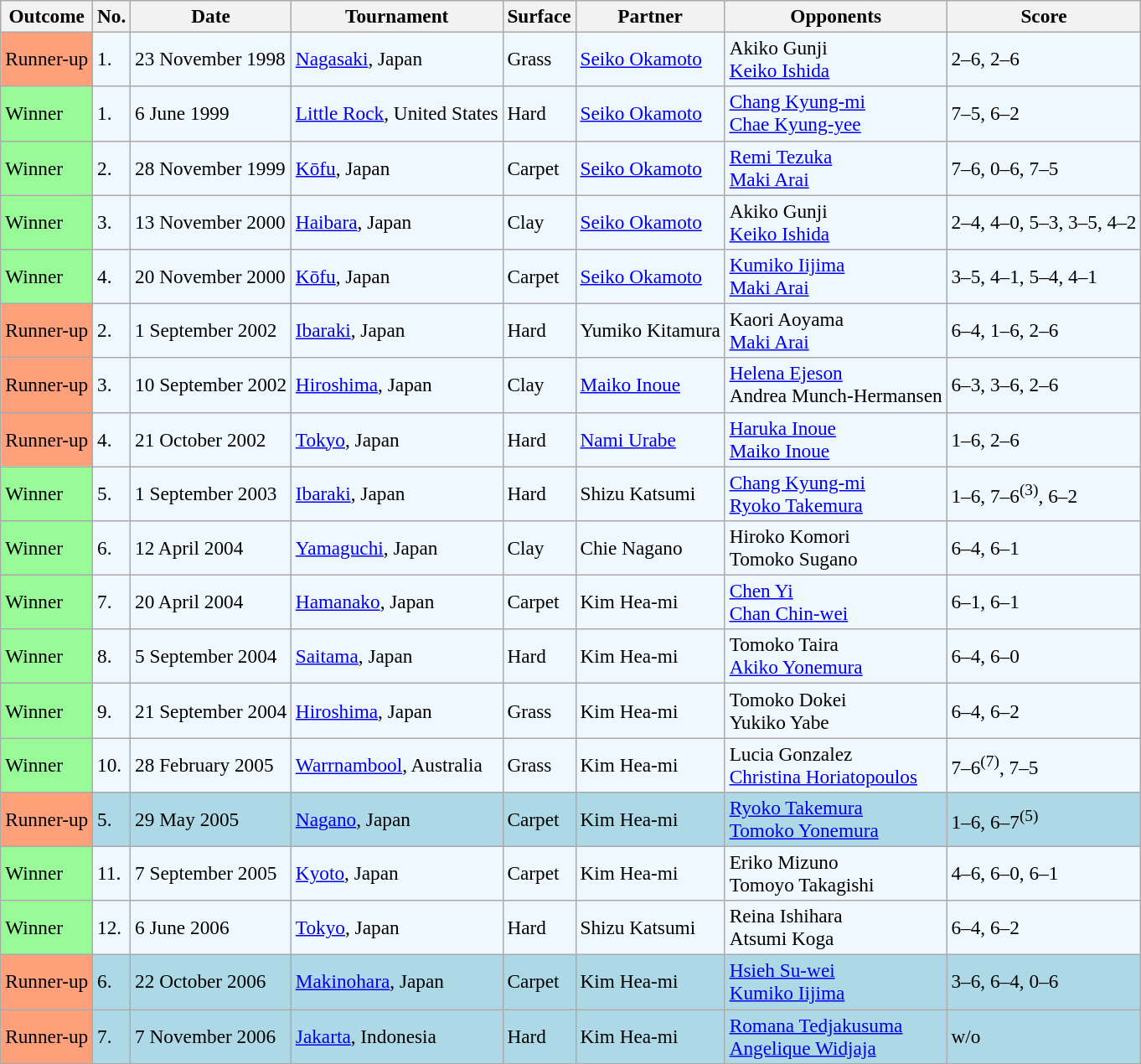<table class="sortable wikitable" style=font-size:97%>
<tr>
<th>Outcome</th>
<th>No.</th>
<th>Date</th>
<th>Tournament</th>
<th>Surface</th>
<th>Partner</th>
<th>Opponents</th>
<th>Score</th>
</tr>
<tr bgcolor="#f0f8ff">
<td style="background:#ffa07a;">Runner-up</td>
<td>1.</td>
<td>23 November 1998</td>
<td><a href='#'>Nagasaki</a>, Japan</td>
<td>Grass</td>
<td> <a href='#'>Seiko Okamoto</a></td>
<td> Akiko Gunji<br> <a href='#'>Keiko Ishida</a></td>
<td>2–6, 2–6</td>
</tr>
<tr bgcolor="#f0f8ff">
<td bgcolor="98FB98">Winner</td>
<td>1.</td>
<td>6 June 1999</td>
<td><a href='#'>Little Rock</a>, United States</td>
<td>Hard</td>
<td> <a href='#'>Seiko Okamoto</a></td>
<td> <a href='#'>Chang Kyung-mi</a> <br>  <a href='#'>Chae Kyung-yee</a></td>
<td>7–5, 6–2</td>
</tr>
<tr bgcolor="#f0f8ff">
<td bgcolor="98FB98">Winner</td>
<td>2.</td>
<td>28 November 1999</td>
<td><a href='#'>Kōfu</a>, Japan</td>
<td>Carpet</td>
<td> <a href='#'>Seiko Okamoto</a></td>
<td> <a href='#'>Remi Tezuka</a><br> <a href='#'>Maki Arai</a></td>
<td>7–6, 0–6, 7–5</td>
</tr>
<tr bgcolor="#f0f8ff">
<td style="background:#98FB98;">Winner</td>
<td>3.</td>
<td>13 November 2000</td>
<td><a href='#'>Haibara</a>, Japan</td>
<td>Clay</td>
<td> <a href='#'>Seiko Okamoto</a></td>
<td> Akiko Gunji<br> <a href='#'>Keiko Ishida</a></td>
<td>2–4, 4–0, 5–3, 3–5, 4–2</td>
</tr>
<tr bgcolor="#f0f8ff">
<td bgcolor="98FB98">Winner</td>
<td>4.</td>
<td>20 November 2000</td>
<td><a href='#'>Kōfu</a>, Japan</td>
<td>Carpet</td>
<td> <a href='#'>Seiko Okamoto</a></td>
<td> <a href='#'>Kumiko Iijima</a><br> <a href='#'>Maki Arai</a></td>
<td>3–5, 4–1, 5–4, 4–1</td>
</tr>
<tr bgcolor="#f0f8ff">
<td bgcolor="FFA07A">Runner-up</td>
<td>2.</td>
<td>1 September 2002</td>
<td><a href='#'>Ibaraki</a>, Japan</td>
<td>Hard</td>
<td> Yumiko Kitamura</td>
<td> Kaori Aoyama<br> <a href='#'>Maki Arai</a></td>
<td>6–4, 1–6, 2–6</td>
</tr>
<tr style="background:#f0f8ff;">
<td bgcolor=FFA07A>Runner-up</td>
<td>3.</td>
<td>10 September 2002</td>
<td><a href='#'>Hiroshima</a>, Japan</td>
<td>Clay</td>
<td> <a href='#'>Maiko Inoue</a></td>
<td> <a href='#'>Helena Ejeson</a> <br>  Andrea Munch-Hermansen</td>
<td>6–3, 3–6, 2–6</td>
</tr>
<tr style="background:#f0f8ff;">
<td bgcolor=FFA07A>Runner-up</td>
<td>4.</td>
<td>21 October 2002</td>
<td><a href='#'>Tokyo</a>, Japan</td>
<td>Hard</td>
<td> <a href='#'>Nami Urabe</a></td>
<td> <a href='#'>Haruka Inoue</a> <br>  <a href='#'>Maiko Inoue</a></td>
<td>1–6, 2–6</td>
</tr>
<tr style="background:#f0f8ff;">
<td bgcolor="98FB98">Winner</td>
<td>5.</td>
<td>1 September 2003</td>
<td><a href='#'>Ibaraki</a>, Japan</td>
<td>Hard</td>
<td> Shizu Katsumi</td>
<td> <a href='#'>Chang Kyung-mi</a> <br>  <a href='#'>Ryoko Takemura</a></td>
<td>1–6, 7–6<sup>(3)</sup>, 6–2</td>
</tr>
<tr style="background:#f0f8ff;">
<td bgcolor="98FB98">Winner</td>
<td>6.</td>
<td>12 April 2004</td>
<td><a href='#'>Yamaguchi</a>, Japan</td>
<td>Clay</td>
<td> Chie Nagano</td>
<td> Hiroko Komori <br>  Tomoko Sugano</td>
<td>6–4, 6–1</td>
</tr>
<tr style="background:#f0f8ff;">
<td bgcolor="98FB98">Winner</td>
<td>7.</td>
<td>20 April 2004</td>
<td><a href='#'>Hamanako</a>, Japan</td>
<td>Carpet</td>
<td> Kim Hea-mi</td>
<td> <a href='#'>Chen Yi</a> <br>  <a href='#'>Chan Chin-wei</a></td>
<td>6–1, 6–1</td>
</tr>
<tr style="background:#f0f8ff;">
<td bgcolor="98FB98">Winner</td>
<td>8.</td>
<td>5 September 2004</td>
<td><a href='#'>Saitama</a>, Japan</td>
<td>Hard</td>
<td> Kim Hea-mi</td>
<td> Tomoko Taira <br>  <a href='#'>Akiko Yonemura</a></td>
<td>6–4, 6–0</td>
</tr>
<tr style="background:#f0f8ff;">
<td bgcolor="98FB98">Winner</td>
<td>9.</td>
<td>21 September 2004</td>
<td><a href='#'>Hiroshima</a>, Japan</td>
<td>Grass</td>
<td> Kim Hea-mi</td>
<td> Tomoko Dokei <br>  Yukiko Yabe</td>
<td>6–4, 6–2</td>
</tr>
<tr style="background:#f0f8ff;">
<td bgcolor="98FB98">Winner</td>
<td>10.</td>
<td>28 February 2005</td>
<td><a href='#'>Warrnambool</a>, Australia</td>
<td>Grass</td>
<td> Kim Hea-mi</td>
<td> Lucia Gonzalez <br>  <a href='#'>Christina Horiatopoulos</a></td>
<td>7–6<sup>(7)</sup>, 7–5</td>
</tr>
<tr style="background:lightblue;">
<td bgcolor="FFA07A">Runner-up</td>
<td>5.</td>
<td>29 May 2005</td>
<td><a href='#'>Nagano</a>, Japan</td>
<td>Carpet</td>
<td> Kim Hea-mi</td>
<td> <a href='#'>Ryoko Takemura</a> <br>  <a href='#'>Tomoko Yonemura</a></td>
<td>1–6, 6–7<sup>(5)</sup></td>
</tr>
<tr style="background:#f0f8ff;">
<td bgcolor="98FB98">Winner</td>
<td>11.</td>
<td>7 September 2005</td>
<td><a href='#'>Kyoto</a>, Japan</td>
<td>Carpet</td>
<td> Kim Hea-mi</td>
<td> Eriko Mizuno <br>  Tomoyo Takagishi</td>
<td>4–6, 6–0, 6–1</td>
</tr>
<tr style="background:#f0f8ff;">
<td bgcolor="98FB98">Winner</td>
<td>12.</td>
<td>6 June 2006</td>
<td><a href='#'>Tokyo</a>, Japan</td>
<td>Hard</td>
<td> Shizu Katsumi</td>
<td> Reina Ishihara <br>  Atsumi Koga</td>
<td>6–4, 6–2</td>
</tr>
<tr style="background:lightblue;">
<td bgcolor="FFA07A">Runner-up</td>
<td>6.</td>
<td>22 October 2006</td>
<td><a href='#'>Makinohara</a>, Japan</td>
<td>Carpet</td>
<td> Kim Hea-mi</td>
<td> <a href='#'>Hsieh Su-wei</a> <br>  <a href='#'>Kumiko Iijima</a></td>
<td>3–6, 6–4, 0–6</td>
</tr>
<tr style="background:lightblue;">
<td bgcolor=FFA07A>Runner-up</td>
<td>7.</td>
<td>7 November 2006</td>
<td><a href='#'>Jakarta</a>, Indonesia</td>
<td>Hard</td>
<td> Kim Hea-mi</td>
<td> <a href='#'>Romana Tedjakusuma</a> <br>  <a href='#'>Angelique Widjaja</a></td>
<td>w/o</td>
</tr>
</table>
